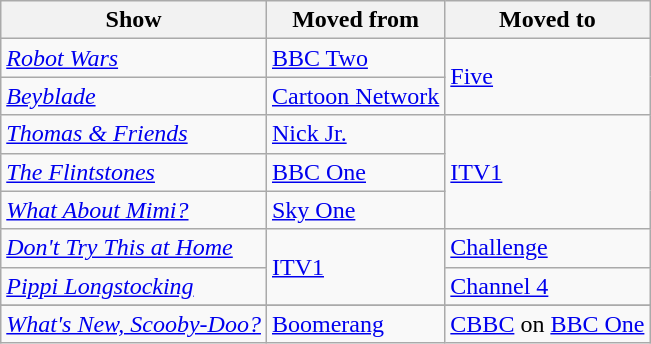<table class="wikitable">
<tr>
<th>Show</th>
<th>Moved from</th>
<th>Moved to</th>
</tr>
<tr>
<td><em><a href='#'>Robot Wars</a></em></td>
<td><a href='#'>BBC Two</a></td>
<td rowspan=2><a href='#'>Five</a></td>
</tr>
<tr>
<td><em><a href='#'>Beyblade</a></em></td>
<td><a href='#'>Cartoon Network</a></td>
</tr>
<tr>
<td><em><a href='#'>Thomas & Friends</a></em></td>
<td><a href='#'>Nick Jr.</a></td>
<td rowspan=3><a href='#'>ITV1</a></td>
</tr>
<tr>
<td><em><a href='#'>The Flintstones</a></em></td>
<td><a href='#'>BBC One</a></td>
</tr>
<tr>
<td><em><a href='#'>What About Mimi?</a></em></td>
<td><a href='#'>Sky One</a></td>
</tr>
<tr>
<td><em><a href='#'>Don't Try This at Home</a></em></td>
<td Rowspan=2><a href='#'>ITV1</a></td>
<td><a href='#'>Challenge</a></td>
</tr>
<tr>
<td><em><a href='#'>Pippi Longstocking</a></em></td>
<td><a href='#'>Channel 4</a></td>
</tr>
<tr>
</tr>
<tr>
<td><em><a href='#'>What's New, Scooby-Doo?</a></em></td>
<td><a href='#'>Boomerang</a></td>
<td><a href='#'>CBBC</a> on <a href='#'>BBC One</a></td>
</tr>
</table>
